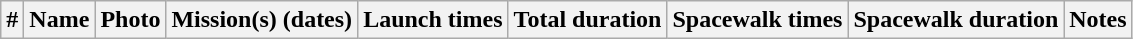<table class="sortable wikitable" align="center">
<tr>
<th>#</th>
<th>Name</th>
<th>Photo</th>
<th>Mission(s) (dates)</th>
<th>Launch times</th>
<th>Total duration</th>
<th>Spacewalk times</th>
<th>Spacewalk duration</th>
<th>Notes</th>
</tr>
</table>
